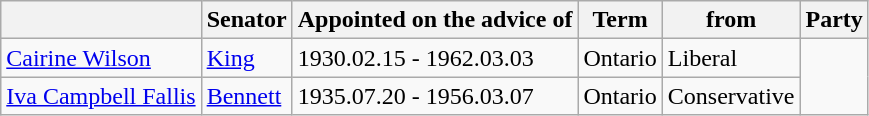<table class="sortable wikitable">
<tr>
<th></th>
<th>Senator</th>
<th>Appointed on the advice of</th>
<th>Term</th>
<th>from</th>
<th>Party</th>
</tr>
<tr>
<td><a href='#'>Cairine Wilson</a></td>
<td><a href='#'>King</a></td>
<td>1930.02.15 - 1962.03.03</td>
<td>Ontario</td>
<td>Liberal</td>
</tr>
<tr>
<td><a href='#'>Iva Campbell Fallis</a></td>
<td><a href='#'>Bennett</a></td>
<td>1935.07.20 - 1956.03.07</td>
<td>Ontario</td>
<td>Conservative</td>
</tr>
</table>
